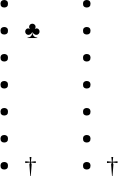<table>
<tr>
<td><br><ul><li></li><li>♣</li><li></li><li></li><li></li><li></li><li>†</li></ul></td>
<td><br><ul><li></li><li></li><li></li><li></li><li></li><li></li><li>†</li></ul></td>
</tr>
</table>
